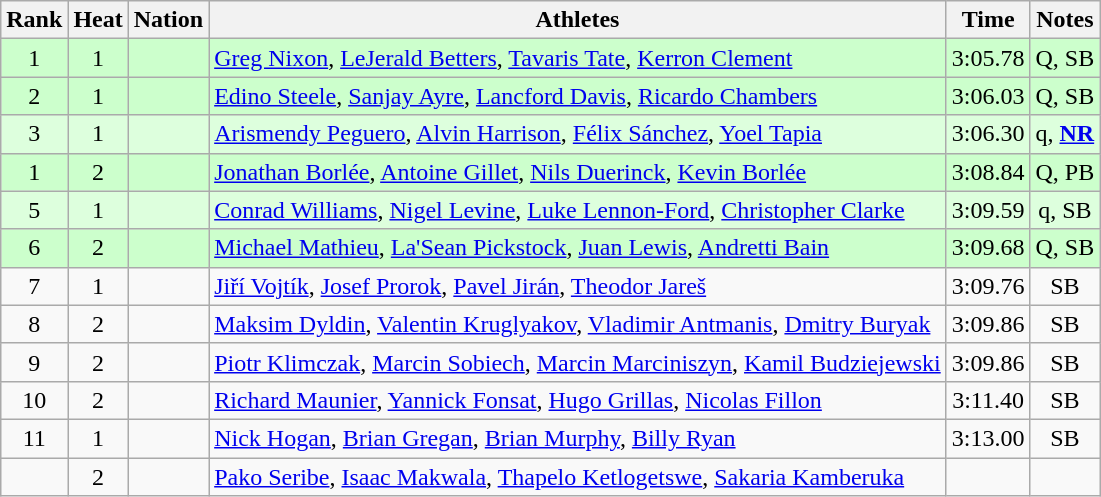<table class="wikitable sortable" style="text-align:center">
<tr>
<th>Rank</th>
<th>Heat</th>
<th>Nation</th>
<th>Athletes</th>
<th>Time</th>
<th>Notes</th>
</tr>
<tr bgcolor=ccffcc>
<td>1</td>
<td>1</td>
<td align=left></td>
<td align=left><a href='#'>Greg Nixon</a>, <a href='#'>LeJerald Betters</a>, <a href='#'>Tavaris Tate</a>, <a href='#'>Kerron Clement</a></td>
<td>3:05.78</td>
<td>Q, SB</td>
</tr>
<tr bgcolor=ccffcc>
<td>2</td>
<td>1</td>
<td align=left></td>
<td align=left><a href='#'>Edino Steele</a>, <a href='#'>Sanjay Ayre</a>, <a href='#'>Lancford Davis</a>, <a href='#'>Ricardo Chambers</a></td>
<td>3:06.03</td>
<td>Q,  SB</td>
</tr>
<tr bgcolor=ddffdd>
<td>3</td>
<td>1</td>
<td align=left></td>
<td align=left><a href='#'>Arismendy Peguero</a>, <a href='#'>Alvin Harrison</a>, <a href='#'>Félix Sánchez</a>, <a href='#'>Yoel Tapia</a></td>
<td>3:06.30</td>
<td>q,  <strong><a href='#'>NR</a></strong></td>
</tr>
<tr bgcolor=ccffcc>
<td>1</td>
<td>2</td>
<td align=left></td>
<td align=left><a href='#'>Jonathan Borlée</a>, <a href='#'>Antoine Gillet</a>, <a href='#'>Nils Duerinck</a>, <a href='#'>Kevin Borlée</a></td>
<td>3:08.84</td>
<td>Q, PB</td>
</tr>
<tr bgcolor=ddffdd>
<td>5</td>
<td>1</td>
<td align=left></td>
<td align=left><a href='#'>Conrad Williams</a>, <a href='#'>Nigel Levine</a>, <a href='#'>Luke Lennon-Ford</a>, <a href='#'>Christopher Clarke</a></td>
<td>3:09.59</td>
<td>q, SB</td>
</tr>
<tr bgcolor=ccffcc>
<td>6</td>
<td>2</td>
<td align=left></td>
<td align=left><a href='#'>Michael Mathieu</a>, <a href='#'>La'Sean Pickstock</a>, <a href='#'>Juan Lewis</a>, <a href='#'>Andretti Bain</a></td>
<td>3:09.68</td>
<td>Q, SB</td>
</tr>
<tr>
<td>7</td>
<td>1</td>
<td align=left></td>
<td align=left><a href='#'>Jiří Vojtík</a>, <a href='#'>Josef Prorok</a>, <a href='#'>Pavel Jirán</a>, <a href='#'>Theodor Jareš</a></td>
<td>3:09.76</td>
<td>SB</td>
</tr>
<tr>
<td>8</td>
<td>2</td>
<td align=left></td>
<td align=left><a href='#'>Maksim Dyldin</a>, <a href='#'>Valentin Kruglyakov</a>, <a href='#'>Vladimir Antmanis</a>, <a href='#'>Dmitry Buryak</a></td>
<td>3:09.86</td>
<td>SB</td>
</tr>
<tr>
<td>9</td>
<td>2</td>
<td align=left></td>
<td align=left><a href='#'>Piotr Klimczak</a>, <a href='#'>Marcin Sobiech</a>, <a href='#'>Marcin Marciniszyn</a>, <a href='#'>Kamil Budziejewski</a></td>
<td>3:09.86</td>
<td>SB</td>
</tr>
<tr>
<td>10</td>
<td>2</td>
<td align=left></td>
<td align=left><a href='#'>Richard Maunier</a>, <a href='#'>Yannick Fonsat</a>, <a href='#'>Hugo Grillas</a>, <a href='#'>Nicolas Fillon</a></td>
<td>3:11.40</td>
<td>SB</td>
</tr>
<tr>
<td>11</td>
<td>1</td>
<td align=left></td>
<td align=left><a href='#'>Nick Hogan</a>, <a href='#'>Brian Gregan</a>, <a href='#'>Brian Murphy</a>, <a href='#'>Billy Ryan</a></td>
<td>3:13.00</td>
<td>SB</td>
</tr>
<tr>
<td></td>
<td>2</td>
<td align=left></td>
<td align=left><a href='#'>Pako Seribe</a>, <a href='#'>Isaac Makwala</a>, <a href='#'>Thapelo Ketlogetswe</a>, <a href='#'>Sakaria Kamberuka</a></td>
<td></td>
<td></td>
</tr>
</table>
